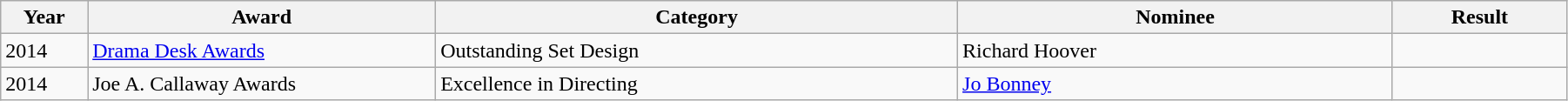<table class="wikitable" width="95%">
<tr>
<th width="5%">Year</th>
<th width="20%">Award</th>
<th width="30%">Category</th>
<th width="25%">Nominee</th>
<th width="10%">Result</th>
</tr>
<tr>
<td>2014</td>
<td><a href='#'>Drama Desk Awards</a></td>
<td>Outstanding Set Design</td>
<td>Richard Hoover</td>
<td></td>
</tr>
<tr>
<td>2014</td>
<td>Joe A. Callaway Awards</td>
<td>Excellence in Directing</td>
<td><a href='#'>Jo Bonney</a></td>
<td></td>
</tr>
</table>
